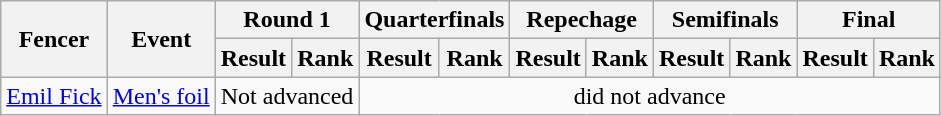<table class=wikitable>
<tr>
<th rowspan=2>Fencer</th>
<th rowspan=2>Event</th>
<th colspan=2>Round 1</th>
<th colspan=2>Quarterfinals</th>
<th colspan=2>Repechage</th>
<th colspan=2>Semifinals</th>
<th colspan=2>Final</th>
</tr>
<tr>
<th>Result</th>
<th>Rank</th>
<th>Result</th>
<th>Rank</th>
<th>Result</th>
<th>Rank</th>
<th>Result</th>
<th>Rank</th>
<th>Result</th>
<th>Rank</th>
</tr>
<tr align=center>
<td align=left><a href='#'>Emil Fick</a></td>
<td><a href='#'>Men's foil</a></td>
<td colspan=2>Not advanced</td>
<td colspan=8>did not advance</td>
</tr>
</table>
